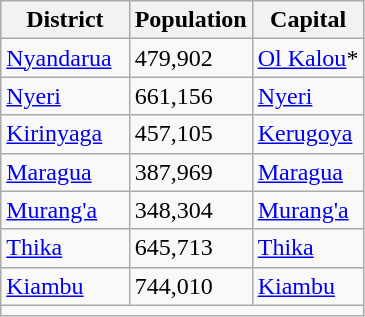<table class="wikitable">
<tr>
<th>District</th>
<th>Population</th>
<th>Capital</th>
</tr>
<tr>
<td><a href='#'>Nyandarua</a>  </td>
<td>479,902</td>
<td><a href='#'>Ol Kalou</a>*</td>
</tr>
<tr>
<td><a href='#'>Nyeri</a></td>
<td>661,156</td>
<td><a href='#'>Nyeri</a></td>
</tr>
<tr>
<td><a href='#'>Kirinyaga</a></td>
<td>457,105</td>
<td><a href='#'>Kerugoya</a></td>
</tr>
<tr>
<td><a href='#'>Maragua</a></td>
<td>387,969</td>
<td><a href='#'>Maragua</a></td>
</tr>
<tr>
<td><a href='#'>Murang'a</a></td>
<td>348,304</td>
<td><a href='#'>Murang'a</a></td>
</tr>
<tr>
<td><a href='#'>Thika</a></td>
<td>645,713</td>
<td><a href='#'>Thika</a></td>
</tr>
<tr>
<td><a href='#'>Kiambu</a></td>
<td>744,010</td>
<td><a href='#'>Kiambu</a></td>
</tr>
<tr>
<td colspan="3"></td>
</tr>
</table>
